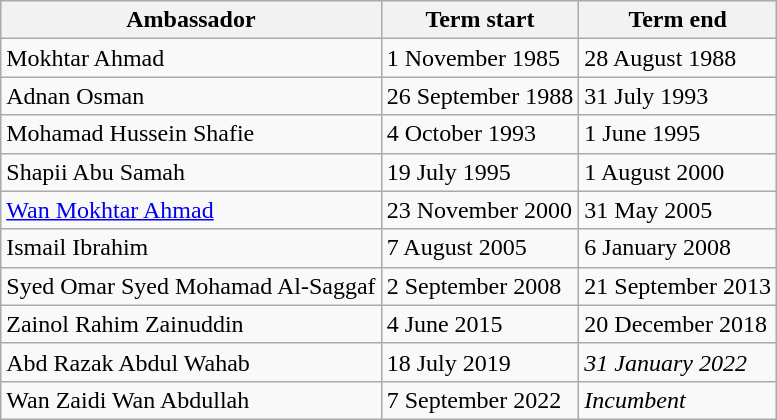<table class=wikitable>
<tr>
<th>Ambassador</th>
<th>Term start</th>
<th>Term end</th>
</tr>
<tr>
<td>Mokhtar Ahmad</td>
<td>1 November 1985</td>
<td>28 August 1988</td>
</tr>
<tr>
<td>Adnan Osman</td>
<td>26 September 1988</td>
<td>31 July 1993</td>
</tr>
<tr>
<td>Mohamad Hussein Shafie</td>
<td>4 October 1993</td>
<td>1 June 1995</td>
</tr>
<tr>
<td>Shapii Abu Samah</td>
<td>19 July 1995</td>
<td>1 August 2000</td>
</tr>
<tr>
<td><a href='#'>Wan Mokhtar Ahmad</a></td>
<td>23 November 2000</td>
<td>31 May 2005</td>
</tr>
<tr>
<td>Ismail Ibrahim</td>
<td>7 August 2005</td>
<td>6 January 2008</td>
</tr>
<tr>
<td>Syed Omar Syed Mohamad Al-Saggaf</td>
<td>2 September 2008</td>
<td>21 September 2013</td>
</tr>
<tr>
<td>Zainol Rahim Zainuddin</td>
<td>4 June 2015</td>
<td>20 December 2018</td>
</tr>
<tr>
<td>Abd Razak Abdul Wahab</td>
<td>18 July 2019</td>
<td><em>31 January 2022</em></td>
</tr>
<tr>
<td>Wan Zaidi Wan Abdullah</td>
<td>7 September 2022</td>
<td><em>Incumbent</em></td>
</tr>
</table>
